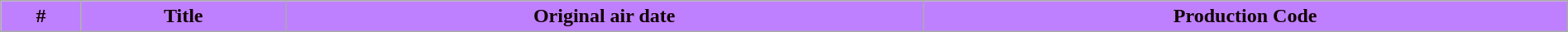<table class="wikitable plainrowheaders" style="width:100%; margin:auto; background:#FFFFFF;">
<tr>
<th style="background-color: #BF80FF; color:#100; text-align: center;">#</th>
<th style="background-color: #BF80FF; color:#100; text-align: center;">Title</th>
<th style="background-color: #BF80FF; color:#100; text-align: center;">Original air date</th>
<th style="background-color: #BF80FF; color:#100; text-align: center;">Production Code<br>






</th>
</tr>
</table>
